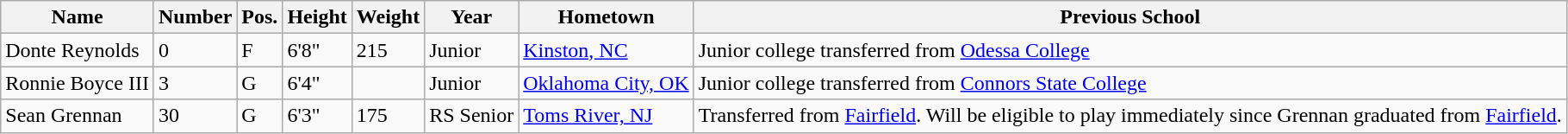<table class="wikitable sortable" border="1">
<tr>
<th>Name</th>
<th>Number</th>
<th>Pos.</th>
<th>Height</th>
<th>Weight</th>
<th>Year</th>
<th>Hometown</th>
<th class="unsortable">Previous School</th>
</tr>
<tr>
<td>Donte Reynolds</td>
<td>0</td>
<td>F</td>
<td>6'8"</td>
<td>215</td>
<td>Junior</td>
<td><a href='#'>Kinston, NC</a></td>
<td>Junior college transferred from <a href='#'>Odessa College</a></td>
</tr>
<tr>
<td>Ronnie Boyce III</td>
<td>3</td>
<td>G</td>
<td>6'4"</td>
<td></td>
<td>Junior</td>
<td><a href='#'>Oklahoma City, OK</a></td>
<td>Junior college transferred from <a href='#'>Connors State College</a></td>
</tr>
<tr>
<td>Sean Grennan</td>
<td>30</td>
<td>G</td>
<td>6'3"</td>
<td>175</td>
<td>RS Senior</td>
<td><a href='#'>Toms River, NJ</a></td>
<td>Transferred from <a href='#'>Fairfield</a>. Will be eligible to play immediately since Grennan graduated from <a href='#'>Fairfield</a>.</td>
</tr>
</table>
